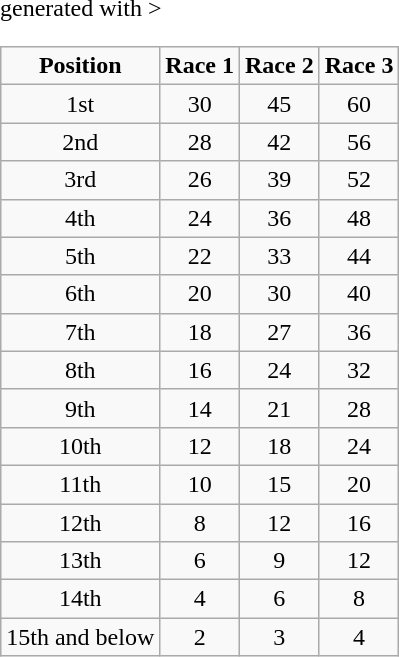<table class="wikitable" <hiddentext>generated with >
<tr style="font-weight:bold" align="center">
<td>Position </td>
<td>Race 1 </td>
<td>Race 2 </td>
<td>Race 3 </td>
</tr>
<tr>
<td align="center">1st</td>
<td align="center">30</td>
<td align="center">45</td>
<td align="center">60</td>
</tr>
<tr>
<td align="center">2nd</td>
<td align="center">28</td>
<td align="center">42</td>
<td align="center">56</td>
</tr>
<tr>
<td align="center">3rd</td>
<td align="center">26</td>
<td align="center">39</td>
<td align="center">52</td>
</tr>
<tr>
<td align="center">4th</td>
<td align="center">24</td>
<td align="center">36</td>
<td align="center">48</td>
</tr>
<tr>
<td align="center">5th</td>
<td align="center">22</td>
<td align="center">33</td>
<td align="center">44</td>
</tr>
<tr>
<td align="center">6th</td>
<td align="center">20</td>
<td align="center">30</td>
<td align="center">40</td>
</tr>
<tr>
<td align="center">7th</td>
<td align="center">18</td>
<td align="center">27</td>
<td align="center">36</td>
</tr>
<tr>
<td align="center">8th</td>
<td align="center">16</td>
<td align="center">24</td>
<td align="center">32</td>
</tr>
<tr>
<td align="center">9th</td>
<td align="center">14</td>
<td align="center">21</td>
<td align="center">28</td>
</tr>
<tr>
<td align="center">10th</td>
<td align="center">12</td>
<td align="center">18</td>
<td align="center">24</td>
</tr>
<tr>
<td align="center">11th</td>
<td align="center">10</td>
<td align="center">15</td>
<td align="center">20</td>
</tr>
<tr>
<td align="center">12th</td>
<td align="center">8</td>
<td align="center">12</td>
<td align="center">16</td>
</tr>
<tr>
<td align="center">13th</td>
<td align="center">6</td>
<td align="center">9</td>
<td align="center">12</td>
</tr>
<tr>
<td align="center">14th</td>
<td align="center">4</td>
<td align="center">6</td>
<td align="center">8</td>
</tr>
<tr>
<td align="center">15th and below</td>
<td align="center">2</td>
<td align="center">3</td>
<td align="center">4</td>
</tr>
</table>
